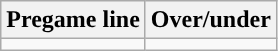<table class="wikitable">
<tr align="center">
<th>Pregame line</th>
<th>Over/under</th>
</tr>
<tr align="center">
<td></td>
<td></td>
</tr>
</table>
